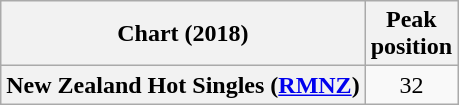<table class="wikitable sortable plainrowheaders" style="text-align:center">
<tr>
<th scope="col">Chart (2018)</th>
<th scope="col">Peak<br> position</th>
</tr>
<tr>
<th scope="row">New Zealand Hot Singles (<a href='#'>RMNZ</a>)</th>
<td>32</td>
</tr>
</table>
